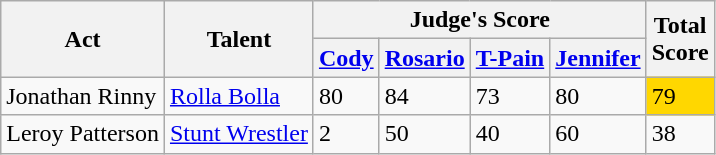<table class="wikitable">
<tr>
<th rowspan="2">Act</th>
<th rowspan="2">Talent</th>
<th colspan="4">Judge's Score</th>
<th rowspan="2">Total<br>Score</th>
</tr>
<tr>
<th><a href='#'>Cody</a></th>
<th><a href='#'>Rosario</a></th>
<th><a href='#'>T-Pain</a></th>
<th><a href='#'>Jennifer</a></th>
</tr>
<tr>
<td>Jonathan Rinny</td>
<td><a href='#'>Rolla Bolla</a></td>
<td>80</td>
<td>84</td>
<td>73</td>
<td>80</td>
<td style="background:gold;">79</td>
</tr>
<tr>
<td>Leroy Patterson</td>
<td><a href='#'>Stunt Wrestler</a></td>
<td>2</td>
<td>50</td>
<td>40</td>
<td>60</td>
<td>38</td>
</tr>
</table>
